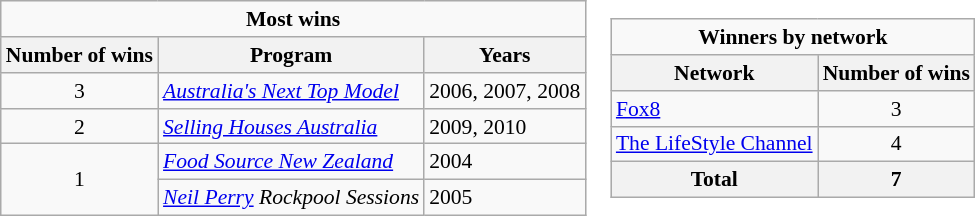<table border=0 cellspacing="0" cellpadding="8">
<tr>
<td><br><table class="wikitable" style="font-size:90%; text-align:left; margin-left: auto; margin-right: auto;">
<tr>
<td style="text-align:center;" colspan=8><strong>Most wins</strong></td>
</tr>
<tr>
<th>Number of wins</th>
<th>Program</th>
<th>Years</th>
</tr>
<tr>
<td style="text-align:center;">3</td>
<td><em><a href='#'>Australia's Next Top Model</a></em></td>
<td>2006, 2007, 2008</td>
</tr>
<tr>
<td style="text-align:center;">2</td>
<td><em><a href='#'>Selling Houses Australia</a></em></td>
<td>2009, 2010</td>
</tr>
<tr>
<td rowspan=2 style="text-align:center;">1</td>
<td><em><a href='#'>Food Source New Zealand</a></em></td>
<td>2004</td>
</tr>
<tr>
<td><em><a href='#'>Neil Perry</a> Rockpool Sessions</em></td>
<td>2005</td>
</tr>
</table>
</td>
<td><br><table class="wikitable" style="font-size:90%; text-align:left; margin-left: auto; margin-right: auto;">
<tr>
<td style="text-align:center;" colspan=8><strong>Winners by network</strong></td>
</tr>
<tr>
<th>Network</th>
<th>Number of wins</th>
</tr>
<tr>
<td><a href='#'>Fox8</a></td>
<td style="text-align:center;">3</td>
</tr>
<tr>
<td><a href='#'>The LifeStyle Channel</a></td>
<td style="text-align:center;">4</td>
</tr>
<tr>
<th>Total</th>
<th>7</th>
</tr>
</table>
</td>
</tr>
</table>
